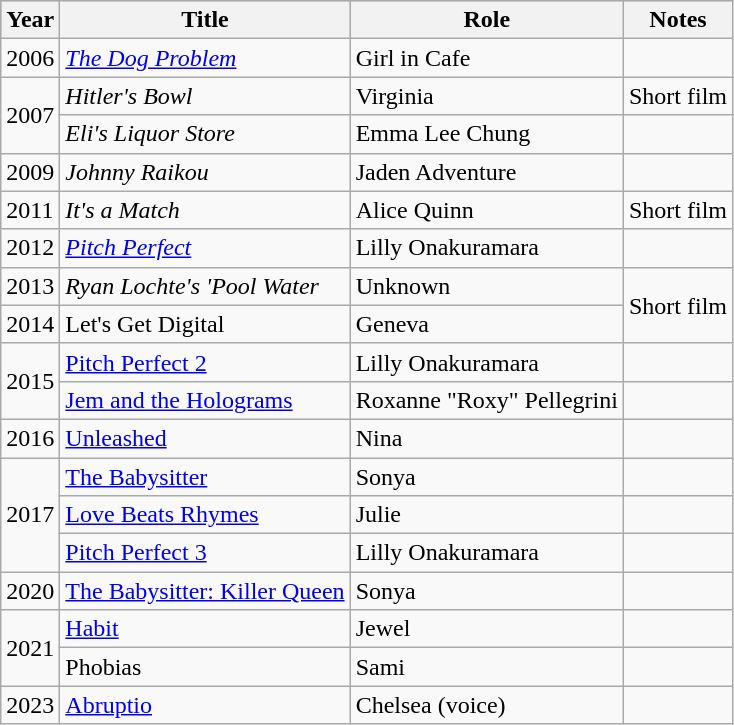<table class="wikitable sortable">
<tr style="background:#b0c4de; text-align:center;">
<th>Year</th>
<th>Title</th>
<th>Role</th>
<th class="unsortable">Notes</th>
</tr>
<tr>
<td>2006</td>
<td><em><a href='#'>The Dog Problem</a></em></td>
<td>Girl in Cafe</td>
<td></td>
</tr>
<tr>
<td rowspan="2">2007</td>
<td><em>Hitler's Bowl</em></td>
<td>Virginia</td>
<td>Short film</td>
</tr>
<tr>
<td><em>Eli's Liquor Store</em></td>
<td>Emma Lee Chung</td>
<td></td>
</tr>
<tr>
<td>2009</td>
<td><em>Johnny Raikou</em></td>
<td>Jaden Adventure</td>
<td></td>
</tr>
<tr>
<td>2011</td>
<td><em>It's a Match</em></td>
<td>Alice Quinn</td>
<td>Short film</td>
</tr>
<tr>
<td>2012</td>
<td><em><a href='#'>Pitch Perfect</a></em></td>
<td>Lilly Onakuramara</td>
<td></td>
</tr>
<tr>
<td>2013</td>
<td><em>Ryan Lochte's 'Pool Water<strong></td>
<td>Unknown</td>
<td rowspan="2">Short film</td>
</tr>
<tr>
<td>2014</td>
<td></em>Let's Get Digital<em></td>
<td>Geneva</td>
</tr>
<tr>
<td rowspan="2">2015</td>
<td></em><a href='#'>Pitch Perfect 2</a><em></td>
<td>Lilly Onakuramara</td>
<td></td>
</tr>
<tr>
<td></em><a href='#'>Jem and the Holograms</a><em></td>
<td>Roxanne "Roxy" Pellegrini</td>
<td></td>
</tr>
<tr>
<td>2016</td>
<td></em><a href='#'>Unleashed</a><em></td>
<td>Nina</td>
<td></td>
</tr>
<tr>
<td rowspan="3">2017</td>
<td></em><a href='#'>The Babysitter</a><em></td>
<td>Sonya</td>
<td></td>
</tr>
<tr>
<td></em><a href='#'>Love Beats Rhymes</a><em></td>
<td>Julie</td>
<td></td>
</tr>
<tr>
<td></em><a href='#'>Pitch Perfect 3</a><em></td>
<td>Lilly Onakuramara</td>
<td></td>
</tr>
<tr>
<td>2020</td>
<td></em><a href='#'>The Babysitter: Killer Queen</a><em></td>
<td>Sonya</td>
<td></td>
</tr>
<tr>
<td rowspan="2">2021</td>
<td></em><a href='#'>Habit</a><em></td>
<td>Jewel</td>
<td></td>
</tr>
<tr>
<td></em>Phobias<em></td>
<td>Sami</td>
<td></td>
</tr>
<tr>
<td>2023</td>
<td></em><a href='#'>Abruptio</a><em></td>
<td>Chelsea (voice)</td>
<td></td>
</tr>
</table>
